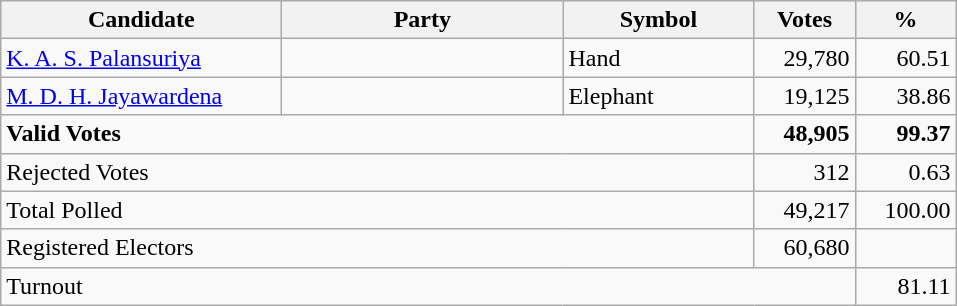<table class="wikitable" border="1" style="text-align:right;">
<tr>
<th align=left width="180">Candidate</th>
<th align=left width="180">Party</th>
<th align=left width="120">Symbol</th>
<th align=left width="60">Votes</th>
<th align=left width="60">%</th>
</tr>
<tr>
<td align=left><a href='#'>K. A. S. Palansuriya</a></td>
<td></td>
<td align=left>Hand</td>
<td align=right>29,780</td>
<td align=right>60.51</td>
</tr>
<tr>
<td align=left><a href='#'>M. D. H. Jayawardena</a></td>
<td></td>
<td align=left>Elephant</td>
<td align=right>19,125</td>
<td align=right>38.86</td>
</tr>
<tr>
<td align=left colspan=3><strong>Valid Votes</strong></td>
<td align=right><strong>48,905</strong></td>
<td align=right><strong>99.37</strong></td>
</tr>
<tr>
<td align=left colspan=3>Rejected Votes</td>
<td align=right>312</td>
<td align=right>0.63</td>
</tr>
<tr>
<td align=left colspan=3>Total Polled</td>
<td align=right>49,217</td>
<td align=right>100.00</td>
</tr>
<tr>
<td align=left colspan=3>Registered Electors</td>
<td align=right>60,680</td>
<td></td>
</tr>
<tr>
<td align=left colspan=4>Turnout</td>
<td align=right>81.11</td>
</tr>
</table>
